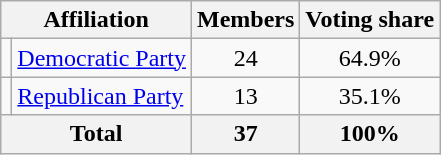<table class=wikitable>
<tr valign=bottom>
<th colspan="2" style="text-align:center;">Affiliation</th>
<th>Members</th>
<th>Voting share</th>
</tr>
<tr>
<td></td>
<td><a href='#'>Democratic Party</a></td>
<td align=center>24</td>
<td align=center>64.9%</td>
</tr>
<tr>
<td></td>
<td><a href='#'>Republican Party</a></td>
<td align=center>13</td>
<td align=center>35.1%</td>
</tr>
<tr>
<th colspan=2>Total</th>
<th>37</th>
<th>100%</th>
</tr>
</table>
